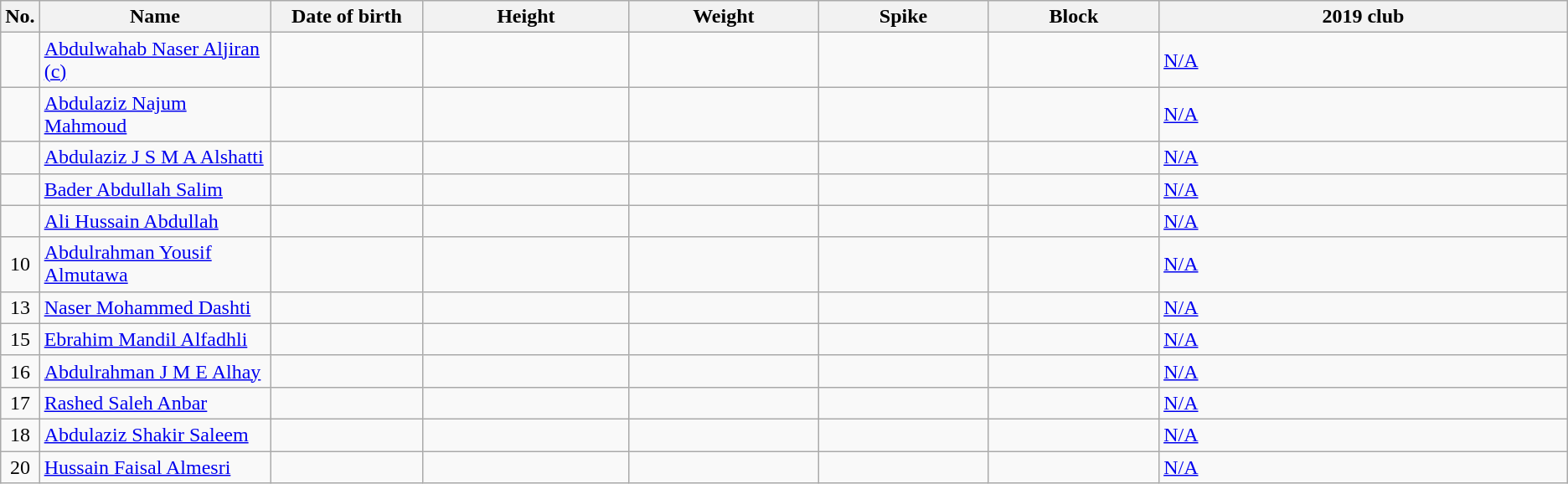<table class="wikitable sortable" style="text-align:center;">
<tr>
<th>No.</th>
<th style="width:12em">Name</th>
<th style="width:8em">Date of birth</th>
<th style="width:11em">Height</th>
<th style="width:10em">Weight</th>
<th style="width:9em">Spike</th>
<th style="width:9em">Block</th>
<th style="width:23em">2019 club</th>
</tr>
<tr>
<td></td>
<td align=left><a href='#'>Abdulwahab Naser Aljiran (c)</a></td>
<td align=right></td>
<td></td>
<td></td>
<td></td>
<td></td>
<td align=left> <a href='#'>N/A</a></td>
</tr>
<tr>
<td></td>
<td align=left><a href='#'>Abdulaziz Najum Mahmoud</a></td>
<td align=right></td>
<td></td>
<td></td>
<td></td>
<td></td>
<td align=left> <a href='#'>N/A</a></td>
</tr>
<tr>
<td></td>
<td align=left><a href='#'>Abdulaziz J S M A Alshatti</a></td>
<td align=right></td>
<td></td>
<td></td>
<td></td>
<td></td>
<td align=left> <a href='#'>N/A</a></td>
</tr>
<tr>
<td></td>
<td align=left><a href='#'>Bader Abdullah Salim</a></td>
<td align=right></td>
<td></td>
<td></td>
<td></td>
<td></td>
<td align=left> <a href='#'>N/A</a></td>
</tr>
<tr>
<td></td>
<td align=left><a href='#'>Ali Hussain Abdullah</a></td>
<td align=right></td>
<td></td>
<td></td>
<td></td>
<td></td>
<td align=left> <a href='#'>N/A</a></td>
</tr>
<tr>
<td>10</td>
<td align=left><a href='#'>Abdulrahman Yousif Almutawa</a></td>
<td align=right></td>
<td></td>
<td></td>
<td></td>
<td></td>
<td align=left> <a href='#'>N/A</a></td>
</tr>
<tr>
<td>13</td>
<td align=left><a href='#'>Naser Mohammed Dashti</a></td>
<td align=right></td>
<td></td>
<td></td>
<td></td>
<td></td>
<td align=left> <a href='#'>N/A</a></td>
</tr>
<tr>
<td>15</td>
<td align=left><a href='#'>Ebrahim Mandil Alfadhli</a></td>
<td align=right></td>
<td></td>
<td></td>
<td></td>
<td></td>
<td align=left> <a href='#'>N/A</a></td>
</tr>
<tr>
<td>16</td>
<td align=left><a href='#'>Abdulrahman J M E Alhay</a></td>
<td align=right></td>
<td></td>
<td></td>
<td></td>
<td></td>
<td align=left> <a href='#'>N/A</a></td>
</tr>
<tr>
<td>17</td>
<td align=left><a href='#'>Rashed Saleh Anbar</a></td>
<td align=right></td>
<td></td>
<td></td>
<td></td>
<td></td>
<td align=left> <a href='#'>N/A</a></td>
</tr>
<tr>
<td>18</td>
<td align=left><a href='#'>Abdulaziz Shakir Saleem</a></td>
<td align=right></td>
<td></td>
<td></td>
<td></td>
<td></td>
<td align=left> <a href='#'>N/A</a></td>
</tr>
<tr>
<td>20</td>
<td align=left><a href='#'>Hussain Faisal Almesri</a></td>
<td align=right></td>
<td></td>
<td></td>
<td></td>
<td></td>
<td align=left> <a href='#'>N/A</a></td>
</tr>
</table>
